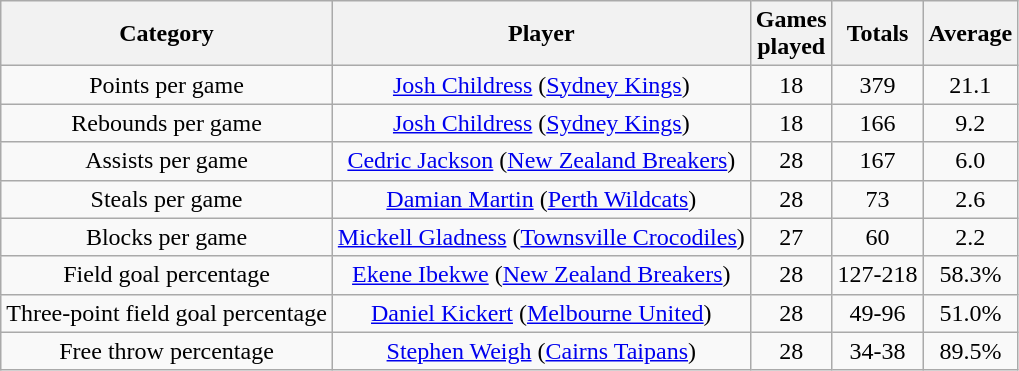<table class="wikitable" style="text-align:center">
<tr>
<th>Category</th>
<th>Player</th>
<th>Games<br>played</th>
<th>Totals</th>
<th>Average</th>
</tr>
<tr>
<td>Points per game</td>
<td><a href='#'>Josh Childress</a> (<a href='#'>Sydney Kings</a>)</td>
<td>18</td>
<td>379</td>
<td>21.1</td>
</tr>
<tr>
<td>Rebounds per game</td>
<td><a href='#'>Josh Childress</a> (<a href='#'>Sydney Kings</a>)</td>
<td>18</td>
<td>166</td>
<td>9.2</td>
</tr>
<tr>
<td>Assists per game</td>
<td><a href='#'>Cedric Jackson</a> (<a href='#'>New Zealand Breakers</a>)</td>
<td>28</td>
<td>167</td>
<td>6.0</td>
</tr>
<tr>
<td>Steals per game</td>
<td><a href='#'>Damian Martin</a> (<a href='#'>Perth Wildcats</a>)</td>
<td>28</td>
<td>73</td>
<td>2.6</td>
</tr>
<tr>
<td>Blocks per game</td>
<td><a href='#'>Mickell Gladness</a> (<a href='#'>Townsville Crocodiles</a>)</td>
<td>27</td>
<td>60</td>
<td>2.2</td>
</tr>
<tr>
<td>Field goal percentage</td>
<td><a href='#'>Ekene Ibekwe</a> (<a href='#'>New Zealand Breakers</a>)</td>
<td>28</td>
<td>127-218</td>
<td>58.3%</td>
</tr>
<tr>
<td>Three-point field goal percentage</td>
<td><a href='#'>Daniel Kickert</a> (<a href='#'>Melbourne United</a>)</td>
<td>28</td>
<td>49-96</td>
<td>51.0%</td>
</tr>
<tr>
<td>Free throw percentage</td>
<td><a href='#'>Stephen Weigh</a> (<a href='#'>Cairns Taipans</a>)</td>
<td>28</td>
<td>34-38</td>
<td>89.5%</td>
</tr>
</table>
